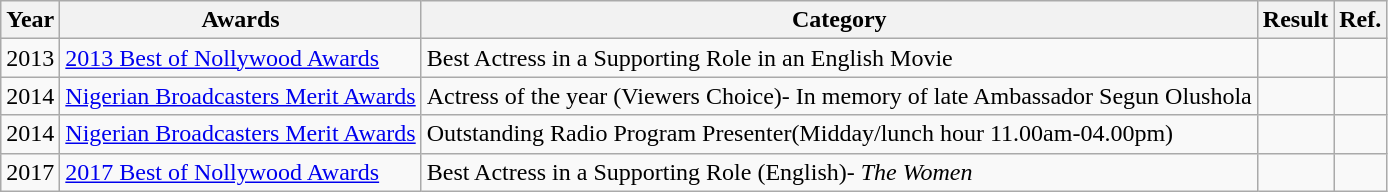<table class="wikitable sortable">
<tr>
<th>Year</th>
<th>Awards</th>
<th>Category</th>
<th>Result</th>
<th>Ref.</th>
</tr>
<tr>
<td>2013</td>
<td><a href='#'>2013 Best of Nollywood Awards</a></td>
<td>Best Actress in a Supporting Role in an English Movie</td>
<td></td>
<td></td>
</tr>
<tr>
<td>2014</td>
<td><a href='#'>Nigerian Broadcasters Merit Awards</a></td>
<td>Actress of the year (Viewers Choice)- In memory of late Ambassador Segun Olushola</td>
<td></td>
<td></td>
</tr>
<tr>
<td>2014</td>
<td><a href='#'>Nigerian Broadcasters Merit Awards</a></td>
<td>Outstanding Radio Program Presenter(Midday/lunch hour 11.00am-04.00pm)</td>
<td></td>
<td></td>
</tr>
<tr>
<td>2017</td>
<td><a href='#'>2017 Best of Nollywood Awards</a></td>
<td>Best Actress in a Supporting Role (English)- <em>The Women</em></td>
<td></td>
<td></td>
</tr>
</table>
